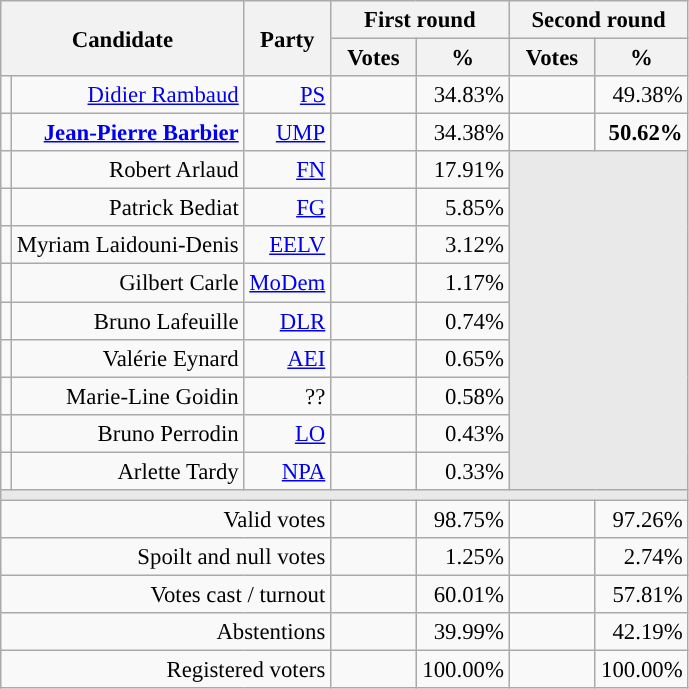<table class="wikitable" style="text-align:right;font-size:95%;">
<tr>
<th rowspan=2 colspan=2>Candidate</th>
<th rowspan=2 colspan=1>Party</th>
<th colspan=2>First round</th>
<th colspan=2>Second round</th>
</tr>
<tr>
<th style="width:50px;">Votes</th>
<th style="width:55px;">%</th>
<th style="width:50px;">Votes</th>
<th style="width:55px;">%</th>
</tr>
<tr>
<td style="color:inherit;background-color:"></td>
<td><a href='#'>Didier Rambaud</a></td>
<td><a href='#'>PS</a></td>
<td></td>
<td>34.83%</td>
<td></td>
<td>49.38%</td>
</tr>
<tr>
<td style="color:inherit;background-color:"></td>
<td><strong><a href='#'>Jean-Pierre Barbier</a></strong></td>
<td><a href='#'>UMP</a></td>
<td></td>
<td>34.38%</td>
<td><strong></strong></td>
<td><strong>50.62%</strong></td>
</tr>
<tr>
<td style="color:inherit;background-color:"></td>
<td>Robert Arlaud</td>
<td><a href='#'>FN</a></td>
<td></td>
<td>17.91%</td>
<td colspan=7 rowspan=9 style="background-color:#E9E9E9;"></td>
</tr>
<tr>
<td style="color:inherit;background-color:"></td>
<td>Patrick Bediat</td>
<td><a href='#'>FG</a></td>
<td></td>
<td>5.85%</td>
</tr>
<tr>
<td style="color:inherit;background-color:"></td>
<td>Myriam Laidouni-Denis</td>
<td><a href='#'>EELV</a></td>
<td></td>
<td>3.12%</td>
</tr>
<tr>
<td style="color:inherit;background-color:"></td>
<td>Gilbert Carle</td>
<td><a href='#'>MoDem</a></td>
<td></td>
<td>1.17%</td>
</tr>
<tr>
<td style="color:inherit;background-color:"></td>
<td>Bruno Lafeuille</td>
<td><a href='#'>DLR</a></td>
<td></td>
<td>0.74%</td>
</tr>
<tr>
<td style="color:inherit;background-color:"></td>
<td>Valérie Eynard</td>
<td><a href='#'>AEI</a></td>
<td></td>
<td>0.65%</td>
</tr>
<tr>
<td style="color:inherit;background-color:"></td>
<td>Marie-Line Goidin</td>
<td>??</td>
<td></td>
<td>0.58%</td>
</tr>
<tr>
<td style="color:inherit;background-color:"></td>
<td>Bruno Perrodin</td>
<td><a href='#'>LO</a></td>
<td></td>
<td>0.43%</td>
</tr>
<tr>
<td style="color:inherit;background-color:"></td>
<td>Arlette Tardy</td>
<td><a href='#'>NPA</a></td>
<td></td>
<td>0.33%</td>
</tr>
<tr>
<td colspan=7 style="background-color:#E9E9E9;"></td>
</tr>
<tr>
<td colspan=3>Valid votes</td>
<td></td>
<td>98.75%</td>
<td></td>
<td>97.26%</td>
</tr>
<tr>
<td colspan=3>Spoilt and null votes</td>
<td></td>
<td>1.25%</td>
<td></td>
<td>2.74%</td>
</tr>
<tr>
<td colspan=3>Votes cast / turnout</td>
<td></td>
<td>60.01%</td>
<td></td>
<td>57.81%</td>
</tr>
<tr>
<td colspan=3>Abstentions</td>
<td></td>
<td>39.99%</td>
<td></td>
<td>42.19%</td>
</tr>
<tr>
<td colspan=3>Registered voters</td>
<td></td>
<td>100.00%</td>
<td></td>
<td>100.00%</td>
</tr>
</table>
